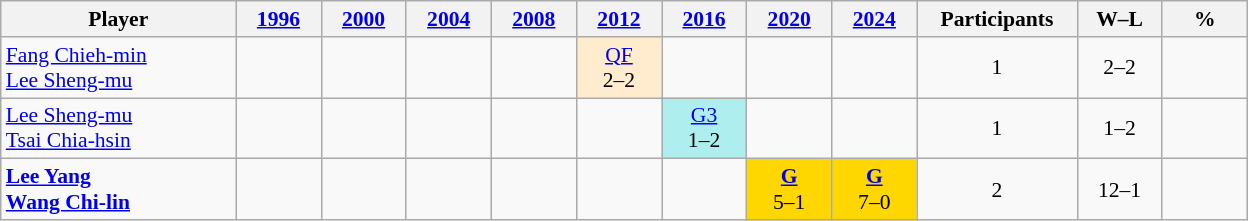<table class="wikitable" style="font-size:90%; text-align:center">
<tr>
<th width="150">Player</th>
<th width="50"><a href='#'>1996</a><br></th>
<th width="50"><a href='#'>2000</a><br></th>
<th width="50"><a href='#'>2004</a><br></th>
<th width="50"><a href='#'>2008</a><br></th>
<th width="50"><a href='#'>2012</a><br></th>
<th width="50"><a href='#'>2016</a><br></th>
<th width="50"><a href='#'>2020</a><br></th>
<th width="50"><a href='#'>2024</a><br></th>
<th width="100">Participants</th>
<th width="50">W–L</th>
<th width="50">%</th>
</tr>
<tr>
<td align="left"><a href='#'>Fang Chieh-min</a><br><a href='#'>Lee Sheng-mu</a></td>
<td></td>
<td></td>
<td></td>
<td></td>
<td bgcolor="#FFEBCD"><a href='#'>QF</a><br>2–2</td>
<td></td>
<td></td>
<td></td>
<td>1</td>
<td>2–2</td>
<td align="right"></td>
</tr>
<tr>
<td align="left"><a href='#'>Lee Sheng-mu</a><br><a href='#'>Tsai Chia-hsin</a></td>
<td></td>
<td></td>
<td></td>
<td></td>
<td></td>
<td bgcolor="#AFEEEE"><a href='#'>G3</a><br>1–2</td>
<td></td>
<td></td>
<td>1</td>
<td>1–2</td>
<td align="right"></td>
</tr>
<tr>
<td align="left"><strong><a href='#'>Lee Yang</a><br><a href='#'>Wang Chi-lin</a></strong></td>
<td></td>
<td></td>
<td></td>
<td></td>
<td></td>
<td></td>
<td bgcolor="#FFD700"><a href='#'><strong>G</strong></a><br>5–1</td>
<td bgcolor="#FFD700"><a href='#'><strong>G</strong></a><br>7–0</td>
<td>2</td>
<td>12–1</td>
<td align="right"></td>
</tr>
</table>
